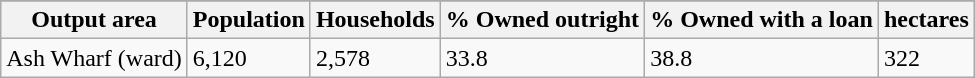<table class="wikitable">
<tr>
</tr>
<tr>
<th>Output area</th>
<th>Population</th>
<th>Households</th>
<th>% Owned outright</th>
<th>% Owned with a loan</th>
<th>hectares</th>
</tr>
<tr>
<td>Ash Wharf (ward)</td>
<td>6,120</td>
<td>2,578</td>
<td>33.8</td>
<td>38.8</td>
<td>322</td>
</tr>
</table>
